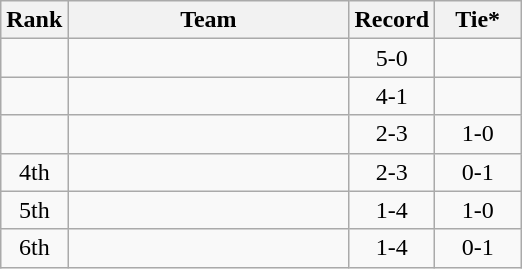<table class=wikitable style="text-align:center;">
<tr>
<th>Rank</th>
<th width=180>Team</th>
<th>Record</th>
<th width=50>Tie*</th>
</tr>
<tr align=center>
<td></td>
<td align=left></td>
<td>5-0</td>
<td></td>
</tr>
<tr align=center>
<td></td>
<td align=left></td>
<td>4-1</td>
<td></td>
</tr>
<tr align=center>
<td></td>
<td align=left></td>
<td>2-3</td>
<td>1-0</td>
</tr>
<tr align=center>
<td>4th</td>
<td align=left></td>
<td>2-3</td>
<td>0-1</td>
</tr>
<tr align=center>
<td>5th</td>
<td align=left></td>
<td>1-4</td>
<td>1-0</td>
</tr>
<tr align=center>
<td>6th</td>
<td align=left></td>
<td>1-4</td>
<td>0-1</td>
</tr>
</table>
